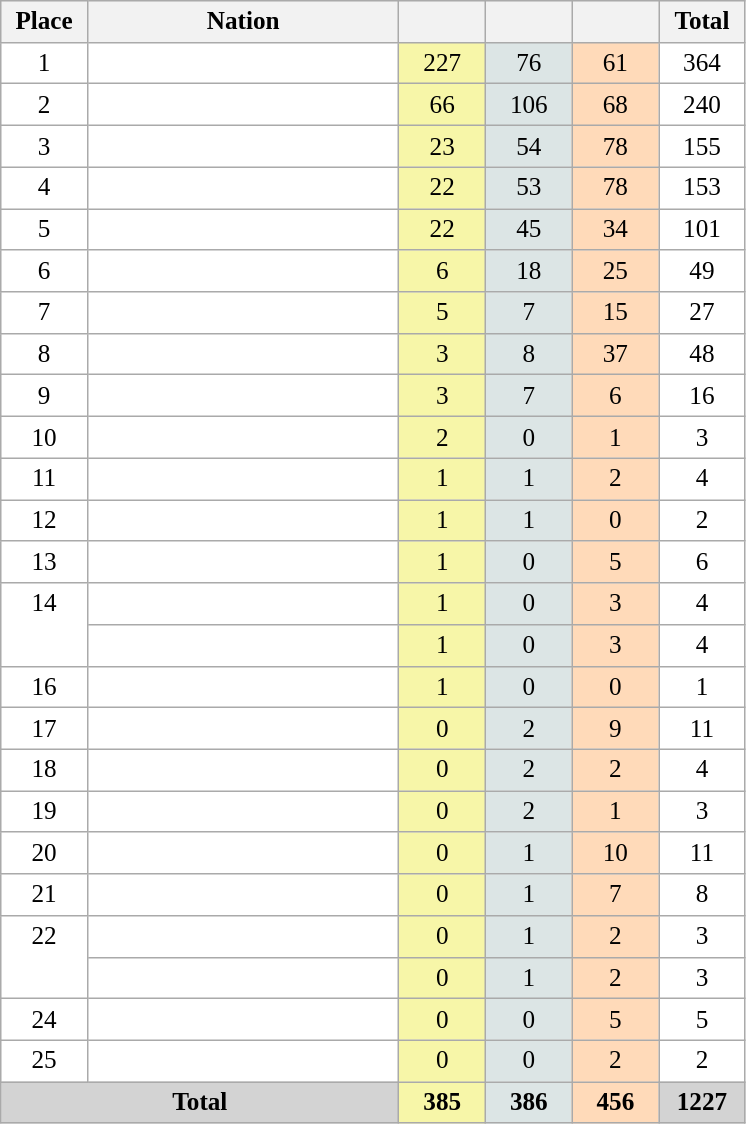<table class=wikitable style="border:1px solid #AAAAAA;font-size:105%">
<tr bgcolor="#EFEFEF">
<th width=50>Place</th>
<th width=200>Nation</th>
<th width=50></th>
<th width=50></th>
<th width=50></th>
<th width=50>Total</th>
</tr>
<tr align="center" valign="top" bgcolor="#FFFFFF">
<td>1</td>
<td align="left"></td>
<td style="background:#F7F6A8;">227</td>
<td style="background:#DCE5E5;">76</td>
<td style="background:#FFDAB9;">61</td>
<td>364</td>
</tr>
<tr align="center" valign="top" bgcolor="#FFFFFF">
<td>2</td>
<td align="left"></td>
<td style="background:#F7F6A8;">66</td>
<td style="background:#DCE5E5;">106</td>
<td style="background:#FFDAB9;">68</td>
<td>240</td>
</tr>
<tr align="center" valign="top" bgcolor="#FFFFFF">
<td>3</td>
<td align="left"></td>
<td style="background:#F7F6A8;">23</td>
<td style="background:#DCE5E5;">54</td>
<td style="background:#FFDAB9;">78</td>
<td>155</td>
</tr>
<tr align="center" valign="top" bgcolor="#FFFFFF">
<td>4</td>
<td align="left"></td>
<td style="background:#F7F6A8;">22</td>
<td style="background:#DCE5E5;">53</td>
<td style="background:#FFDAB9;">78</td>
<td>153</td>
</tr>
<tr align="center" valign="top" bgcolor="#FFFFFF">
<td>5</td>
<td align="left"></td>
<td style="background:#F7F6A8;">22</td>
<td style="background:#DCE5E5;">45</td>
<td style="background:#FFDAB9;">34</td>
<td>101</td>
</tr>
<tr align="center" valign="top" bgcolor="#FFFFFF">
<td>6</td>
<td align="left"></td>
<td style="background:#F7F6A8;">6</td>
<td style="background:#DCE5E5;">18</td>
<td style="background:#FFDAB9;">25</td>
<td>49</td>
</tr>
<tr align="center" valign="top" bgcolor="#FFFFFF">
<td>7</td>
<td align="left"></td>
<td style="background:#F7F6A8;">5</td>
<td style="background:#DCE5E5;">7</td>
<td style="background:#FFDAB9;">15</td>
<td>27</td>
</tr>
<tr align="center" valign="top" bgcolor="#FFFFFF">
<td>8</td>
<td align="left"></td>
<td style="background:#F7F6A8;">3</td>
<td style="background:#DCE5E5;">8</td>
<td style="background:#FFDAB9;">37</td>
<td>48</td>
</tr>
<tr align="center" valign="top" bgcolor="#FFFFFF">
<td>9</td>
<td align="left"></td>
<td style="background:#F7F6A8;">3</td>
<td style="background:#DCE5E5;">7</td>
<td style="background:#FFDAB9;">6</td>
<td>16</td>
</tr>
<tr align="center" valign="top" bgcolor="#FFFFFF">
<td>10</td>
<td align="left"></td>
<td style="background:#F7F6A8;">2</td>
<td style="background:#DCE5E5;">0</td>
<td style="background:#FFDAB9;">1</td>
<td>3</td>
</tr>
<tr align="center" valign="top" bgcolor="#FFFFFF">
<td>11</td>
<td align="left"></td>
<td style="background:#F7F6A8;">1</td>
<td style="background:#DCE5E5;">1</td>
<td style="background:#FFDAB9;">2</td>
<td>4</td>
</tr>
<tr align="center" valign="top" bgcolor="#FFFFFF">
<td>12</td>
<td align="left"></td>
<td style="background:#F7F6A8;">1</td>
<td style="background:#DCE5E5;">1</td>
<td style="background:#FFDAB9;">0</td>
<td>2</td>
</tr>
<tr align="center" valign="top" bgcolor="#FFFFFF">
<td>13</td>
<td align="left"></td>
<td style="background:#F7F6A8;">1</td>
<td style="background:#DCE5E5;">0</td>
<td style="background:#FFDAB9;">5</td>
<td>6</td>
</tr>
<tr align="center" valign="top" bgcolor="#FFFFFF">
<td rowspan="2" valign="center">14</td>
<td align="left"></td>
<td style="background:#F7F6A8;">1</td>
<td style="background:#DCE5E5;">0</td>
<td style="background:#FFDAB9;">3</td>
<td>4</td>
</tr>
<tr align="center" valign="top" bgcolor="#FFFFFF">
<td align="left"></td>
<td style="background:#F7F6A8;">1</td>
<td style="background:#DCE5E5;">0</td>
<td style="background:#FFDAB9;">3</td>
<td>4</td>
</tr>
<tr align="center" valign="top" bgcolor="#FFFFFF">
<td>16</td>
<td align="left"></td>
<td style="background:#F7F6A8;">1</td>
<td style="background:#DCE5E5;">0</td>
<td style="background:#FFDAB9;">0</td>
<td>1</td>
</tr>
<tr align="center" valign="top" bgcolor="#FFFFFF">
<td>17</td>
<td align="left"></td>
<td style="background:#F7F6A8;">0</td>
<td style="background:#DCE5E5;">2</td>
<td style="background:#FFDAB9;">9</td>
<td>11</td>
</tr>
<tr align="center" valign="top" bgcolor="#FFFFFF">
<td>18</td>
<td align="left"></td>
<td style="background:#F7F6A8;">0</td>
<td style="background:#DCE5E5;">2</td>
<td style="background:#FFDAB9;">2</td>
<td>4</td>
</tr>
<tr align="center" valign="top" bgcolor="#FFFFFF">
<td>19</td>
<td align="left"></td>
<td style="background:#F7F6A8;">0</td>
<td style="background:#DCE5E5;">2</td>
<td style="background:#FFDAB9;">1</td>
<td>3</td>
</tr>
<tr align="center" valign="top" bgcolor="#FFFFFF">
<td>20</td>
<td align="left"></td>
<td style="background:#F7F6A8;">0</td>
<td style="background:#DCE5E5;">1</td>
<td style="background:#FFDAB9;">10</td>
<td>11</td>
</tr>
<tr align="center" valign="top" bgcolor="#FFFFFF">
<td>21</td>
<td align="left"></td>
<td style="background:#F7F6A8;">0</td>
<td style="background:#DCE5E5;">1</td>
<td style="background:#FFDAB9;">7</td>
<td>8</td>
</tr>
<tr align="center" valign="top" bgcolor="#FFFFFF">
<td rowspan="2" valign="center">22</td>
<td align="left"></td>
<td style="background:#F7F6A8;">0</td>
<td style="background:#DCE5E5;">1</td>
<td style="background:#FFDAB9;">2</td>
<td>3</td>
</tr>
<tr align="center" valign="top" bgcolor="#FFFFFF">
<td align="left"></td>
<td style="background:#F7F6A8;">0</td>
<td style="background:#DCE5E5;">1</td>
<td style="background:#FFDAB9;">2</td>
<td>3</td>
</tr>
<tr align="center" valign="top" bgcolor="#FFFFFF">
<td>24</td>
<td align="left"></td>
<td style="background:#F7F6A8;">0</td>
<td style="background:#DCE5E5;">0</td>
<td style="background:#FFDAB9;">5</td>
<td>5</td>
</tr>
<tr align="center" valign="top" bgcolor="#FFFFFF">
<td>25</td>
<td align="left"></td>
<td style="background:#F7F6A8;">0</td>
<td style="background:#DCE5E5;">0</td>
<td style="background:#FFDAB9;">2</td>
<td>2</td>
</tr>
<tr align="center">
<td colspan="2" bgcolor=D3D3D3><strong>Total</strong></td>
<td style="background:#F7F6A8;"><strong>385</strong></td>
<td style="background:#DCE5E5;"><strong>386</strong></td>
<td style="background:#FFDAB9;"><strong>456</strong></td>
<td bgcolor=D3D3D3><strong>1227</strong></td>
</tr>
</table>
